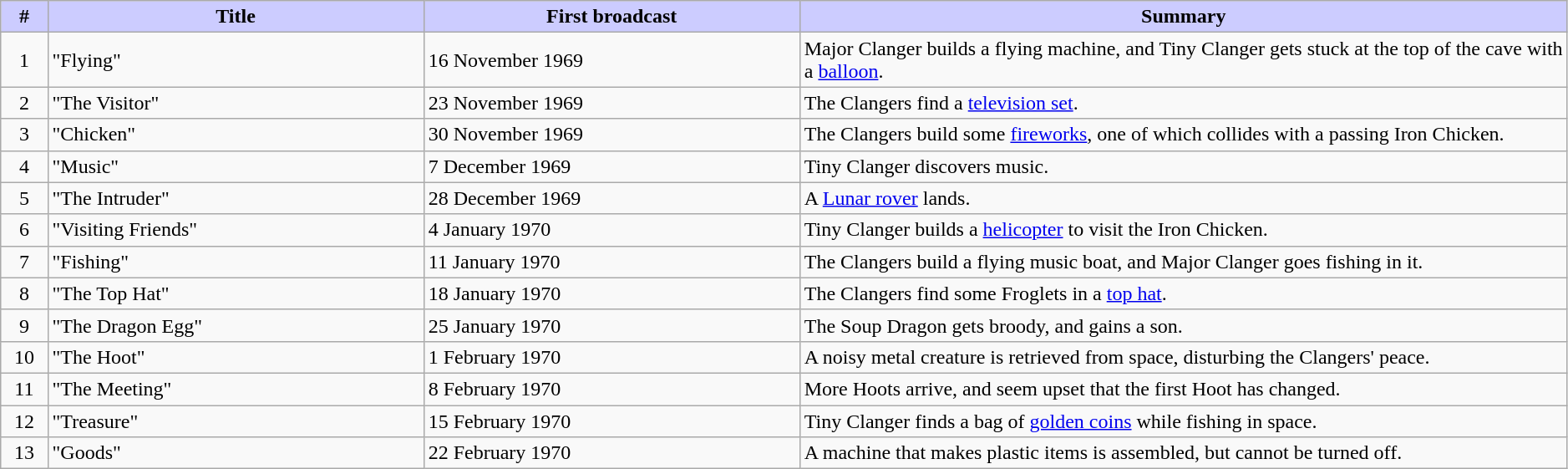<table class="wikitable" style="width:99%;">
<tr>
<th style="background:#ccf; width:3%;">#</th>
<th style="background:#ccf; width:24%;">Title</th>
<th style="background:#ccf; width:24%;">First broadcast</th>
<th style="background:#ccf;">Summary</th>
</tr>
<tr>
<td style="text-align:center;">1</td>
<td>"Flying"</td>
<td>16 November 1969</td>
<td>Major Clanger builds a flying machine, and Tiny Clanger gets stuck at the top of the cave with a <a href='#'>balloon</a>.</td>
</tr>
<tr>
<td style="text-align:center;">2</td>
<td>"The Visitor"</td>
<td>23 November 1969</td>
<td>The Clangers find a <a href='#'>television set</a>.</td>
</tr>
<tr>
<td style="text-align:center;">3</td>
<td>"Chicken"</td>
<td>30 November 1969</td>
<td>The Clangers build some <a href='#'>fireworks</a>, one of which collides with a passing Iron Chicken.</td>
</tr>
<tr>
<td style="text-align:center;">4</td>
<td>"Music"</td>
<td>7 December 1969</td>
<td>Tiny Clanger discovers music.</td>
</tr>
<tr>
<td style="text-align:center;">5</td>
<td>"The Intruder"</td>
<td>28 December 1969</td>
<td>A <a href='#'>Lunar rover</a> lands.</td>
</tr>
<tr>
<td style="text-align:center;">6</td>
<td>"Visiting Friends"</td>
<td>4 January 1970</td>
<td>Tiny Clanger builds a <a href='#'>helicopter</a> to visit the Iron Chicken.</td>
</tr>
<tr>
<td style="text-align:center;">7</td>
<td>"Fishing"</td>
<td>11 January 1970</td>
<td>The Clangers build a flying music boat, and Major Clanger goes fishing in it.</td>
</tr>
<tr>
<td style="text-align:center;">8</td>
<td>"The Top Hat"</td>
<td>18 January 1970</td>
<td>The Clangers find some Froglets in a <a href='#'>top hat</a>.</td>
</tr>
<tr>
<td style="text-align:center;">9</td>
<td>"The Dragon Egg"</td>
<td>25 January 1970</td>
<td>The Soup Dragon gets broody, and gains a son.</td>
</tr>
<tr>
<td style="text-align:center;">10</td>
<td>"The Hoot"</td>
<td>1 February 1970</td>
<td>A noisy metal creature is retrieved from space, disturbing the Clangers' peace.</td>
</tr>
<tr>
<td style="text-align:center;">11</td>
<td>"The Meeting"</td>
<td>8 February 1970</td>
<td>More Hoots arrive, and seem upset that the first Hoot has changed.</td>
</tr>
<tr>
<td style="text-align:center;">12</td>
<td>"Treasure"</td>
<td>15 February 1970</td>
<td>Tiny Clanger finds a bag of <a href='#'>golden coins</a> while fishing in space.</td>
</tr>
<tr>
<td style="text-align:center;">13</td>
<td>"Goods"</td>
<td>22 February 1970</td>
<td>A machine that makes plastic items is assembled, but cannot be turned off.</td>
</tr>
</table>
